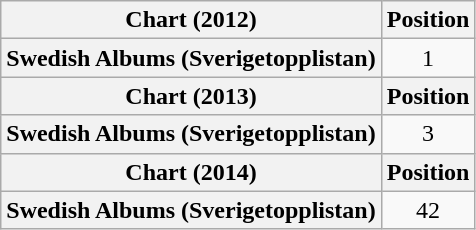<table class="wikitable plainrowheaders"  style="text-align:center">
<tr>
<th scope="col">Chart (2012)</th>
<th scope="col">Position</th>
</tr>
<tr>
<th scope="row">Swedish Albums (Sverigetopplistan)</th>
<td>1</td>
</tr>
<tr>
<th scope="col">Chart (2013)</th>
<th scope="col">Position</th>
</tr>
<tr>
<th scope="row">Swedish Albums (Sverigetopplistan)</th>
<td>3</td>
</tr>
<tr>
<th scope="col">Chart (2014)</th>
<th scope="col">Position</th>
</tr>
<tr>
<th scope="row">Swedish Albums (Sverigetopplistan)</th>
<td>42</td>
</tr>
</table>
